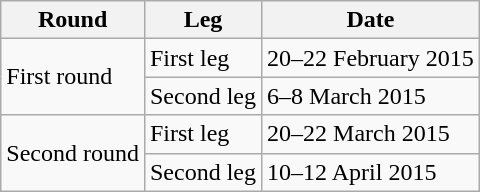<table class="wikitable">
<tr>
<th>Round</th>
<th>Leg</th>
<th>Date</th>
</tr>
<tr>
<td rowspan=2>First round</td>
<td>First leg</td>
<td>20–22 February 2015</td>
</tr>
<tr>
<td>Second leg</td>
<td>6–8 March 2015</td>
</tr>
<tr>
<td rowspan=2>Second round</td>
<td>First leg</td>
<td>20–22 March 2015</td>
</tr>
<tr>
<td>Second leg</td>
<td>10–12 April 2015</td>
</tr>
</table>
